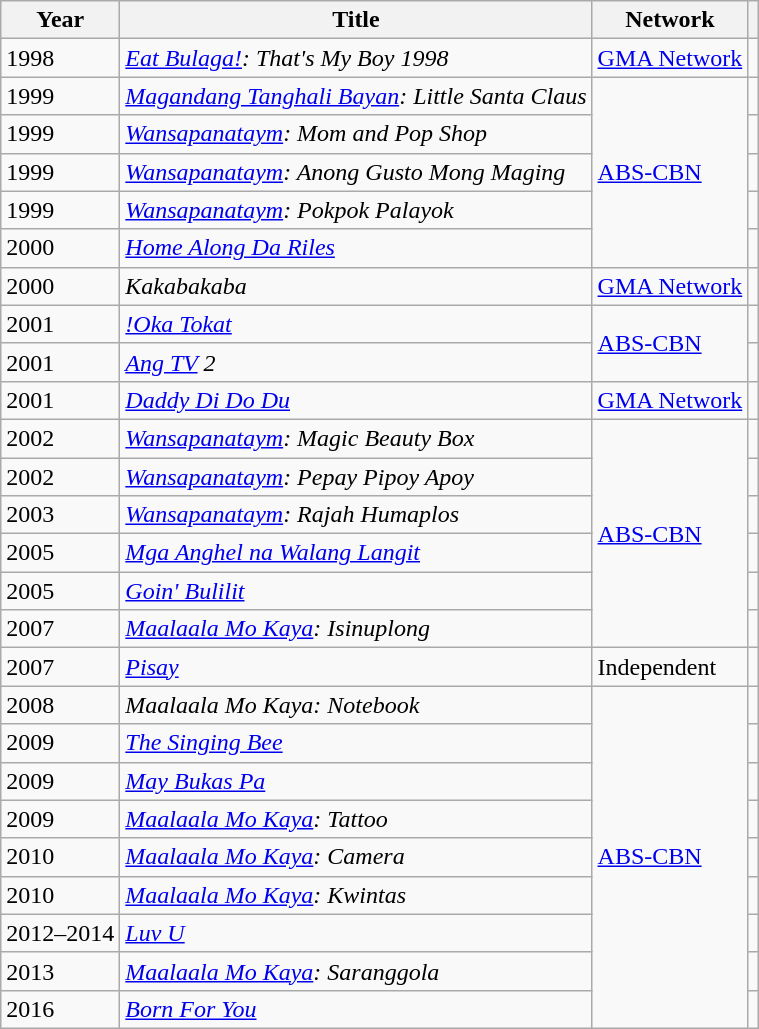<table class="wikitable">
<tr>
<th>Year</th>
<th>Title</th>
<th>Network</th>
<th></th>
</tr>
<tr>
<td>1998</td>
<td><em><a href='#'>Eat Bulaga!</a>: That's My Boy 1998</em></td>
<td><a href='#'>GMA Network</a></td>
<td></td>
</tr>
<tr>
<td>1999</td>
<td><em><a href='#'>Magandang Tanghali Bayan</a>: Little Santa Claus</em></td>
<td rowspan=5><a href='#'>ABS-CBN</a></td>
<td></td>
</tr>
<tr>
<td>1999</td>
<td><em><a href='#'>Wansapanataym</a>: Mom and Pop Shop</em></td>
<td></td>
</tr>
<tr>
<td>1999</td>
<td><em><a href='#'>Wansapanataym</a>: Anong Gusto Mong Maging</em></td>
<td></td>
</tr>
<tr>
<td>1999</td>
<td><em><a href='#'>Wansapanataym</a>: Pokpok Palayok</em></td>
<td></td>
</tr>
<tr>
<td>2000</td>
<td><em><a href='#'>Home Along Da Riles</a></em></td>
<td></td>
</tr>
<tr>
<td>2000</td>
<td><em>Kakabakaba</em></td>
<td><a href='#'>GMA Network</a></td>
<td></td>
</tr>
<tr>
<td>2001</td>
<td><em><a href='#'>!Oka Tokat</a></em></td>
<td rowspan=2><a href='#'>ABS-CBN</a></td>
<td></td>
</tr>
<tr>
<td>2001</td>
<td><em><a href='#'>Ang TV</a> 2</em></td>
<td></td>
</tr>
<tr>
<td>2001</td>
<td><em><a href='#'>Daddy Di Do Du</a></em></td>
<td><a href='#'>GMA Network</a></td>
<td></td>
</tr>
<tr>
<td>2002</td>
<td><em><a href='#'>Wansapanataym</a>: Magic Beauty Box</em></td>
<td rowspan="6"><a href='#'>ABS-CBN</a></td>
<td></td>
</tr>
<tr>
<td>2002</td>
<td><em><a href='#'>Wansapanataym</a>: Pepay Pipoy Apoy</em></td>
<td></td>
</tr>
<tr>
<td>2003</td>
<td><em><a href='#'>Wansapanataym</a>: Rajah Humaplos</em></td>
<td></td>
</tr>
<tr>
<td>2005</td>
<td><em><a href='#'>Mga Anghel na Walang Langit</a></em></td>
<td></td>
</tr>
<tr>
<td>2005</td>
<td><em><a href='#'>Goin' Bulilit</a></em></td>
<td></td>
</tr>
<tr>
<td>2007</td>
<td><em><a href='#'>Maalaala Mo Kaya</a>: Isinuplong</em></td>
<td></td>
</tr>
<tr>
<td>2007</td>
<td><a href='#'><em>Pisay</em></a></td>
<td>Independent</td>
<td></td>
</tr>
<tr>
<td>2008</td>
<td><em>Maalaala Mo Kaya: Notebook</em></td>
<td rowspan="9"><a href='#'>ABS-CBN</a></td>
<td></td>
</tr>
<tr>
<td>2009</td>
<td><em><a href='#'>The Singing Bee</a></em></td>
<td></td>
</tr>
<tr>
<td>2009</td>
<td><em><a href='#'>May Bukas Pa</a></em></td>
<td></td>
</tr>
<tr>
<td>2009</td>
<td><em><a href='#'>Maalaala Mo Kaya</a>: Tattoo</em></td>
<td></td>
</tr>
<tr>
<td>2010</td>
<td><em><a href='#'>Maalaala Mo Kaya</a>: Camera</em></td>
<td></td>
</tr>
<tr>
<td>2010</td>
<td><em><a href='#'>Maalaala Mo Kaya</a>: Kwintas</em></td>
<td></td>
</tr>
<tr>
<td>2012–2014</td>
<td><em><a href='#'>Luv U</a></em></td>
<td></td>
</tr>
<tr>
<td>2013</td>
<td><em><a href='#'>Maalaala Mo Kaya</a>: Saranggola</em></td>
<td></td>
</tr>
<tr>
<td>2016</td>
<td><em><a href='#'>Born For You</a></em></td>
<td></td>
</tr>
</table>
